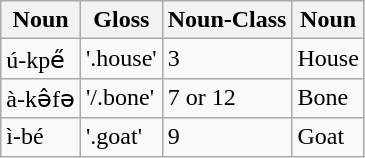<table class="wikitable">
<tr>
<th>Noun</th>
<th>Gloss</th>
<th>Noun-Class</th>
<th>Noun</th>
</tr>
<tr>
<td>ú-kpe̋</td>
<td>'.house'</td>
<td>3</td>
<td>House</td>
</tr>
<tr>
<td>à-kə̂fə</td>
<td>'/.bone'</td>
<td>7 or 12</td>
<td>Bone</td>
</tr>
<tr>
<td>ì-bé</td>
<td>'.goat'</td>
<td>9</td>
<td>Goat</td>
</tr>
</table>
